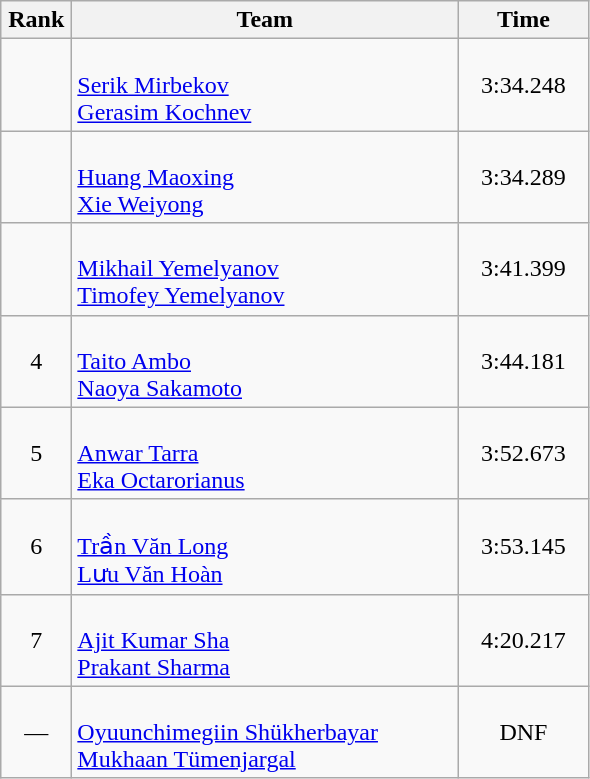<table class=wikitable style="text-align:center">
<tr>
<th width=40>Rank</th>
<th width=250>Team</th>
<th width=80>Time</th>
</tr>
<tr>
<td></td>
<td align=left><br><a href='#'>Serik Mirbekov</a><br><a href='#'>Gerasim Kochnev</a></td>
<td>3:34.248</td>
</tr>
<tr>
<td></td>
<td align=left><br><a href='#'>Huang Maoxing</a><br><a href='#'>Xie Weiyong</a></td>
<td>3:34.289</td>
</tr>
<tr>
<td></td>
<td align=left><br><a href='#'>Mikhail Yemelyanov</a><br><a href='#'>Timofey Yemelyanov</a></td>
<td>3:41.399</td>
</tr>
<tr>
<td>4</td>
<td align=left><br><a href='#'>Taito Ambo</a><br><a href='#'>Naoya Sakamoto</a></td>
<td>3:44.181</td>
</tr>
<tr>
<td>5</td>
<td align=left><br><a href='#'>Anwar Tarra</a><br><a href='#'>Eka Octarorianus</a></td>
<td>3:52.673</td>
</tr>
<tr>
<td>6</td>
<td align=left><br><a href='#'>Trần Văn Long</a><br><a href='#'>Lưu Văn Hoàn</a></td>
<td>3:53.145</td>
</tr>
<tr>
<td>7</td>
<td align=left><br><a href='#'>Ajit Kumar Sha</a><br><a href='#'>Prakant Sharma</a></td>
<td>4:20.217</td>
</tr>
<tr>
<td>—</td>
<td align=left><br><a href='#'>Oyuunchimegiin Shükherbayar</a><br><a href='#'>Mukhaan Tümenjargal</a></td>
<td>DNF</td>
</tr>
</table>
